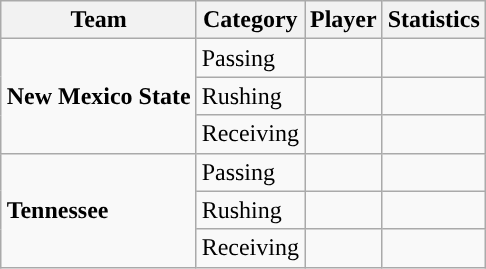<table class="wikitable" style="float: right;">
<tr>
<th>Team</th>
<th>Category</th>
<th>Player</th>
<th>Statistics</th>
</tr>
<tr>
<td rowspan=3><strong>New Mexico State</strong></td>
<td>Passing</td>
<td></td>
<td></td>
</tr>
<tr>
<td>Rushing</td>
<td></td>
<td></td>
</tr>
<tr>
<td>Receiving</td>
<td></td>
<td></td>
</tr>
<tr>
<td rowspan=3><strong>Tennessee</strong></td>
<td>Passing</td>
<td></td>
<td></td>
</tr>
<tr>
<td>Rushing</td>
<td></td>
<td></td>
</tr>
<tr>
<td>Receiving</td>
<td></td>
<td></td>
</tr>
</table>
